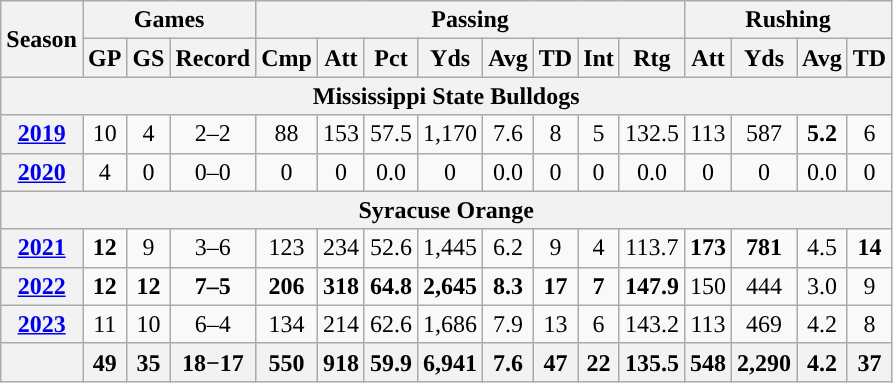<table class="wikitable" style="text-align:center;">
<tr>
<th rowspan="2">Season</th>
<th colspan="3">Games</th>
<th colspan="8">Passing</th>
<th colspan="5">Rushing</th>
</tr>
<tr>
<th>GP</th>
<th>GS</th>
<th>Record</th>
<th>Cmp</th>
<th>Att</th>
<th>Pct</th>
<th>Yds</th>
<th>Avg</th>
<th>TD</th>
<th>Int</th>
<th>Rtg</th>
<th>Att</th>
<th>Yds</th>
<th>Avg</th>
<th>TD</th>
</tr>
<tr>
<th colspan="16">Mississippi State Bulldogs</th>
</tr>
<tr>
<th><a href='#'>2019</a></th>
<td>10</td>
<td>4</td>
<td>2–2</td>
<td>88</td>
<td>153</td>
<td>57.5</td>
<td>1,170</td>
<td>7.6</td>
<td>8</td>
<td>5</td>
<td>132.5</td>
<td>113</td>
<td>587</td>
<td><strong>5.2</strong></td>
<td>6</td>
</tr>
<tr>
<th><a href='#'>2020</a></th>
<td>4</td>
<td>0</td>
<td>0–0</td>
<td>0</td>
<td>0</td>
<td>0.0</td>
<td>0</td>
<td>0.0</td>
<td>0</td>
<td>0</td>
<td>0.0</td>
<td>0</td>
<td>0</td>
<td>0.0</td>
<td>0</td>
</tr>
<tr>
<th colspan="16">Syracuse Orange</th>
</tr>
<tr>
<th><a href='#'>2021</a></th>
<td><strong>12</strong></td>
<td>9</td>
<td>3–6</td>
<td>123</td>
<td>234</td>
<td>52.6</td>
<td>1,445</td>
<td>6.2</td>
<td>9</td>
<td>4</td>
<td>113.7</td>
<td><strong>173</strong></td>
<td><strong>781</strong></td>
<td>4.5</td>
<td><strong>14</strong></td>
</tr>
<tr>
<th><a href='#'>2022</a></th>
<td><strong>12</strong></td>
<td><strong>12</strong></td>
<td><strong>7–5</strong></td>
<td><strong>206</strong></td>
<td><strong>318</strong></td>
<td><strong>64.8</strong></td>
<td><strong>2,645</strong></td>
<td><strong>8.3</strong></td>
<td><strong>17</strong></td>
<td><strong>7</strong></td>
<td><strong>147.9</strong></td>
<td>150</td>
<td>444</td>
<td>3.0</td>
<td>9</td>
</tr>
<tr>
<th><a href='#'>2023</a></th>
<td>11</td>
<td>10</td>
<td>6–4</td>
<td>134</td>
<td>214</td>
<td>62.6</td>
<td>1,686</td>
<td>7.9</td>
<td>13</td>
<td>6</td>
<td>143.2</td>
<td>113</td>
<td>469</td>
<td>4.2</td>
<td>8</td>
</tr>
<tr>
<th></th>
<th>49</th>
<th>35</th>
<th>18−17</th>
<th>550</th>
<th>918</th>
<th>59.9</th>
<th>6,941</th>
<th>7.6</th>
<th>47</th>
<th>22</th>
<th>135.5</th>
<th>548</th>
<th>2,290</th>
<th>4.2</th>
<th>37</th>
</tr>
</table>
